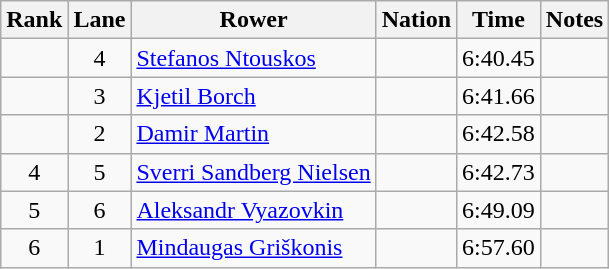<table class="wikitable sortable" style="text-align:center">
<tr>
<th>Rank</th>
<th>Lane</th>
<th>Rower</th>
<th>Nation</th>
<th>Time</th>
<th>Notes</th>
</tr>
<tr>
<td></td>
<td>4</td>
<td align=left><a href='#'>Stefanos Ntouskos</a></td>
<td align=left></td>
<td>6:40.45</td>
<td></td>
</tr>
<tr>
<td></td>
<td>3</td>
<td align=left><a href='#'>Kjetil Borch</a></td>
<td align=left></td>
<td>6:41.66</td>
<td></td>
</tr>
<tr>
<td></td>
<td>2</td>
<td align=left><a href='#'>Damir Martin</a></td>
<td align=left></td>
<td>6:42.58</td>
<td></td>
</tr>
<tr>
<td>4</td>
<td>5</td>
<td align=left><a href='#'>Sverri Sandberg Nielsen</a></td>
<td align=left></td>
<td>6:42.73</td>
<td></td>
</tr>
<tr>
<td>5</td>
<td>6</td>
<td align=left><a href='#'>Aleksandr Vyazovkin</a></td>
<td align=left></td>
<td>6:49.09</td>
<td></td>
</tr>
<tr>
<td>6</td>
<td>1</td>
<td align=left><a href='#'>Mindaugas Griškonis</a></td>
<td align=left></td>
<td>6:57.60</td>
<td></td>
</tr>
</table>
